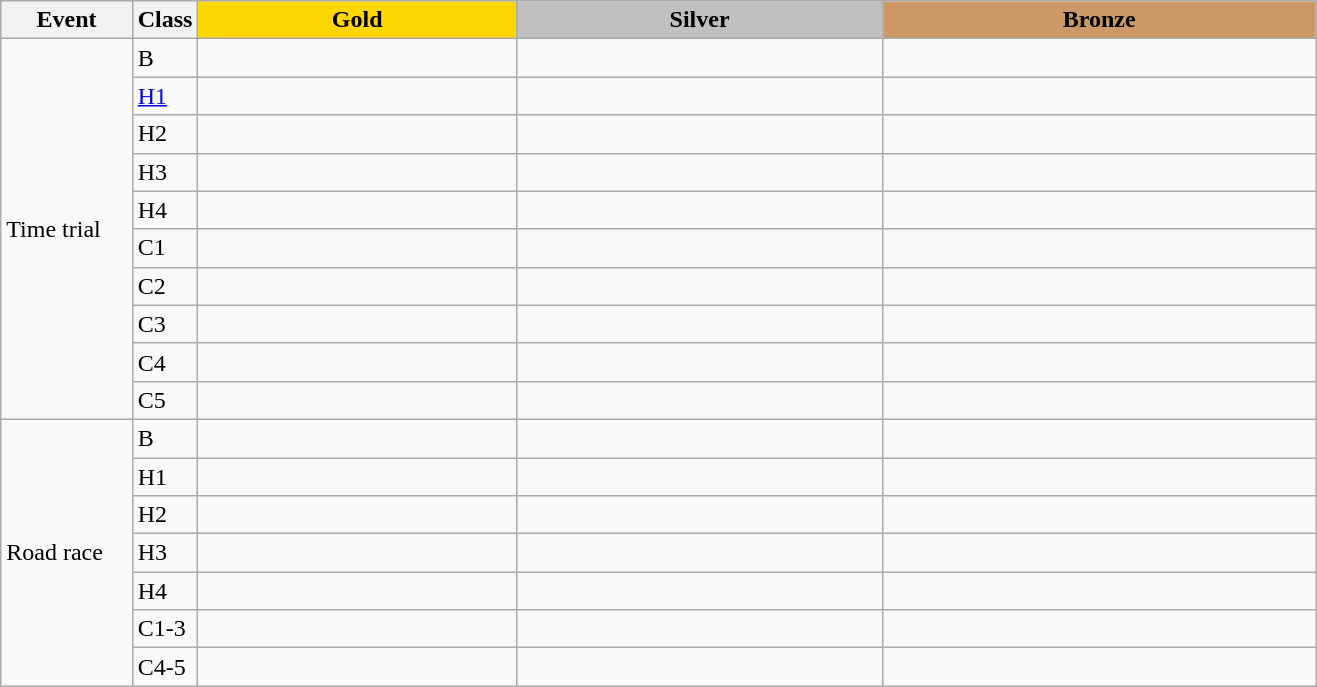<table class=wikitable style="font-size:100%">
<tr>
<th rowspan="1" width="10%">Event</th>
<th rowspan="1" width="5%">Class</th>
<th rowspan="1" style="background:gold;">Gold</th>
<th colspan="1" style="background:silver;">Silver</th>
<th colspan="1" style="background:#CC9966;">Bronze</th>
</tr>
<tr>
<td rowspan="10">Time trial<br></td>
<td>B</td>
<td></td>
<td></td>
<td></td>
</tr>
<tr>
<td><a href='#'>H1</a></td>
<td></td>
<td></td>
<td></td>
</tr>
<tr>
<td>H2</td>
<td></td>
<td></td>
<td></td>
</tr>
<tr>
<td>H3</td>
<td></td>
<td></td>
<td></td>
</tr>
<tr>
<td>H4</td>
<td></td>
<td></td>
<td></td>
</tr>
<tr>
<td>C1</td>
<td></td>
<td></td>
<td></td>
</tr>
<tr>
<td>C2</td>
<td></td>
<td></td>
<td></td>
</tr>
<tr>
<td>C3</td>
<td></td>
<td></td>
<td></td>
</tr>
<tr>
<td>C4</td>
<td></td>
<td></td>
<td></td>
</tr>
<tr>
<td>C5</td>
<td></td>
<td></td>
<td></td>
</tr>
<tr>
<td rowspan="7">Road race<br></td>
<td>B</td>
<td></td>
<td></td>
<td></td>
</tr>
<tr>
<td>H1</td>
<td></td>
<td></td>
<td></td>
</tr>
<tr>
<td>H2</td>
<td></td>
<td></td>
<td></td>
</tr>
<tr>
<td>H3</td>
<td></td>
<td></td>
<td></td>
</tr>
<tr>
<td>H4</td>
<td></td>
<td></td>
<td></td>
</tr>
<tr>
<td>C1-3</td>
<td></td>
<td></td>
<td></td>
</tr>
<tr>
<td>C4-5</td>
<td></td>
<td></td>
<td></td>
</tr>
</table>
